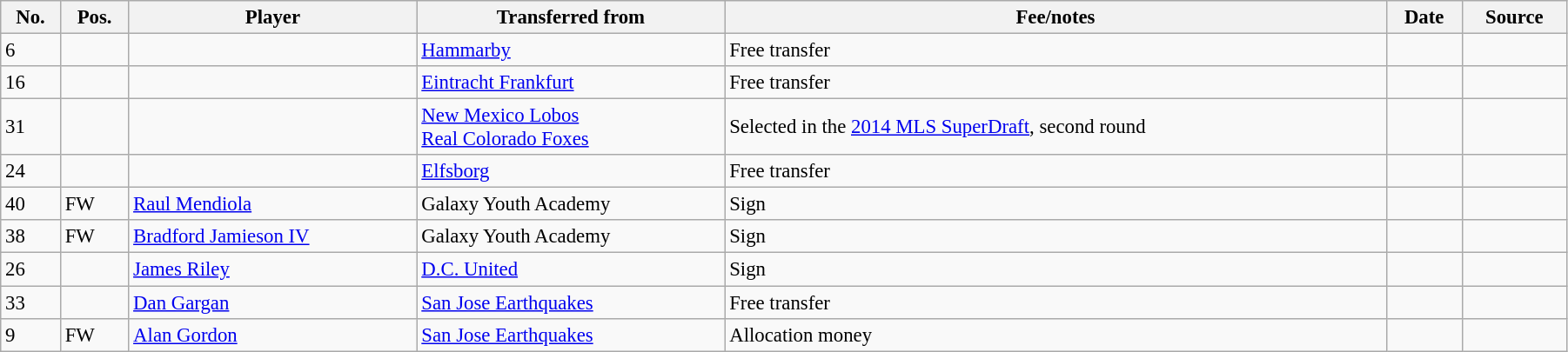<table class="wikitable sortable" style="width:95%; text-align:center; font-size:95%; text-align:left;">
<tr>
<th><strong>No.</strong></th>
<th><strong>Pos.</strong></th>
<th><strong>Player</strong></th>
<th><strong>Transferred from</strong></th>
<th><strong>Fee/notes</strong></th>
<th><strong>Date</strong></th>
<th><strong>Source</strong></th>
</tr>
<tr>
<td>6</td>
<td></td>
<td></td>
<td> <a href='#'>Hammarby</a></td>
<td>Free transfer</td>
<td></td>
<td align=center></td>
</tr>
<tr>
<td>16</td>
<td></td>
<td></td>
<td> <a href='#'>Eintracht Frankfurt</a></td>
<td>Free transfer</td>
<td></td>
<td align=center></td>
</tr>
<tr>
<td>31</td>
<td></td>
<td></td>
<td> <a href='#'>New Mexico Lobos</a><br> <a href='#'>Real Colorado Foxes</a></td>
<td>Selected in the <a href='#'>2014 MLS SuperDraft</a>, second round</td>
<td></td>
<td align=center></td>
</tr>
<tr>
<td>24</td>
<td></td>
<td></td>
<td> <a href='#'>Elfsborg</a></td>
<td>Free transfer</td>
<td></td>
<td align=center></td>
</tr>
<tr>
<td>40</td>
<td>FW</td>
<td> <a href='#'>Raul Mendiola</a></td>
<td>Galaxy Youth Academy</td>
<td>Sign</td>
<td></td>
<td align=center></td>
</tr>
<tr>
<td>38</td>
<td>FW</td>
<td> <a href='#'>Bradford Jamieson IV</a></td>
<td>Galaxy Youth Academy</td>
<td>Sign</td>
<td></td>
<td align=center></td>
</tr>
<tr>
<td>26</td>
<td></td>
<td> <a href='#'>James Riley</a></td>
<td><a href='#'>D.C. United</a></td>
<td>Sign</td>
<td></td>
<td align=center></td>
</tr>
<tr>
<td>33</td>
<td></td>
<td> <a href='#'>Dan Gargan</a></td>
<td><a href='#'>San Jose Earthquakes</a></td>
<td>Free transfer</td>
<td></td>
<td align=center></td>
</tr>
<tr>
<td>9</td>
<td>FW</td>
<td> <a href='#'>Alan Gordon</a></td>
<td><a href='#'>San Jose Earthquakes</a></td>
<td>Allocation money</td>
<td></td>
<td align=center></td>
</tr>
</table>
